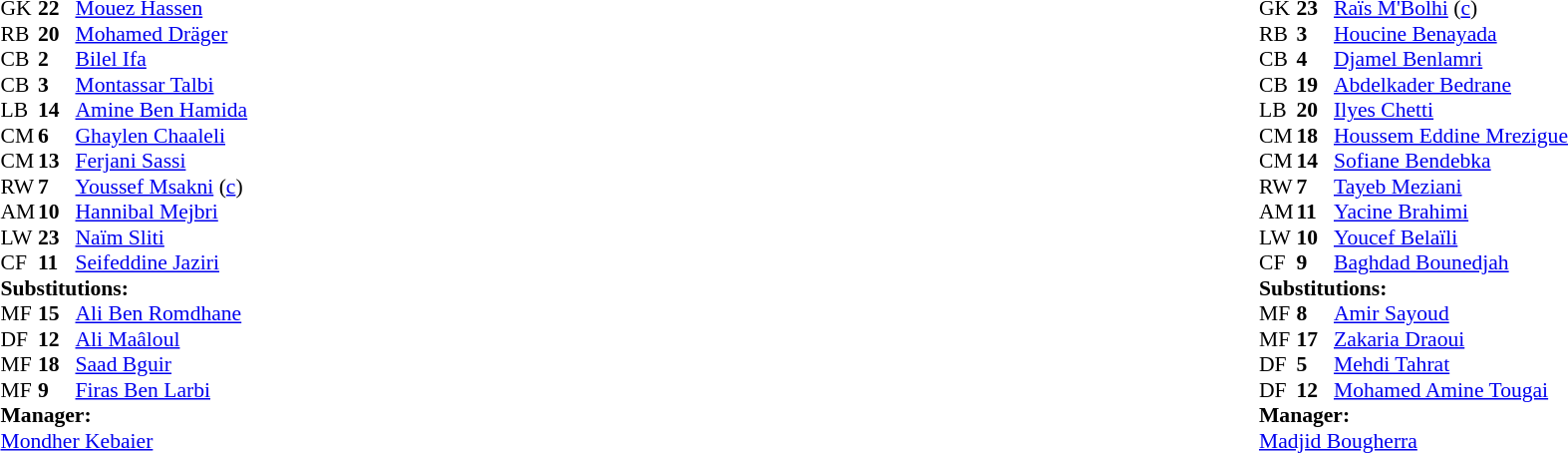<table width="100%">
<tr>
<td valign="top" width="40%"><br><table style="font-size:90%" cellspacing="0" cellpadding="0">
<tr>
<th width=25></th>
<th width=25></th>
</tr>
<tr>
<td>GK</td>
<td><strong>22</strong></td>
<td><a href='#'>Mouez Hassen</a></td>
</tr>
<tr>
<td>RB</td>
<td><strong>20</strong></td>
<td><a href='#'>Mohamed Dräger</a></td>
</tr>
<tr>
<td>CB</td>
<td><strong>2</strong></td>
<td><a href='#'>Bilel Ifa</a></td>
</tr>
<tr>
<td>CB</td>
<td><strong>3</strong></td>
<td><a href='#'>Montassar Talbi</a></td>
</tr>
<tr>
<td>LB</td>
<td><strong>14</strong></td>
<td><a href='#'>Amine Ben Hamida</a></td>
<td></td>
<td></td>
</tr>
<tr>
<td>CM</td>
<td><strong>6</strong></td>
<td><a href='#'>Ghaylen Chaaleli</a></td>
</tr>
<tr>
<td>CM</td>
<td><strong>13</strong></td>
<td><a href='#'>Ferjani Sassi</a></td>
<td></td>
<td></td>
</tr>
<tr>
<td>RW</td>
<td><strong>7</strong></td>
<td><a href='#'>Youssef Msakni</a> (<a href='#'>c</a>)</td>
<td></td>
</tr>
<tr>
<td>AM</td>
<td><strong>10</strong></td>
<td><a href='#'>Hannibal Mejbri</a></td>
<td></td>
<td></td>
</tr>
<tr>
<td>LW</td>
<td><strong>23</strong></td>
<td><a href='#'>Naïm Sliti</a></td>
<td></td>
<td></td>
</tr>
<tr>
<td>CF</td>
<td><strong>11</strong></td>
<td><a href='#'>Seifeddine Jaziri</a></td>
<td></td>
</tr>
<tr>
<td colspan=3><strong>Substitutions:</strong></td>
</tr>
<tr>
<td>MF</td>
<td><strong>15</strong></td>
<td><a href='#'>Ali Ben Romdhane</a></td>
<td></td>
<td></td>
</tr>
<tr>
<td>DF</td>
<td><strong>12</strong></td>
<td><a href='#'>Ali Maâloul</a></td>
<td></td>
<td></td>
</tr>
<tr>
<td>MF</td>
<td><strong>18</strong></td>
<td><a href='#'>Saad Bguir</a></td>
<td></td>
<td></td>
</tr>
<tr>
<td>MF</td>
<td><strong>9</strong></td>
<td><a href='#'>Firas Ben Larbi</a></td>
<td></td>
<td></td>
</tr>
<tr>
<td colspan=3><strong>Manager:</strong></td>
</tr>
<tr>
<td colspan=3><a href='#'>Mondher Kebaier</a></td>
</tr>
</table>
</td>
<td valign="top"></td>
<td valign="top" width="50%"><br><table style="font-size:90%; margin:auto" cellspacing="0" cellpadding="0">
<tr>
<th width=25></th>
<th width=25></th>
</tr>
<tr>
<td>GK</td>
<td><strong>23</strong></td>
<td><a href='#'>Raïs M'Bolhi</a> (<a href='#'>c</a>)</td>
</tr>
<tr>
<td>RB</td>
<td><strong>3</strong></td>
<td><a href='#'>Houcine Benayada</a></td>
<td></td>
<td></td>
</tr>
<tr>
<td>CB</td>
<td><strong>4</strong></td>
<td><a href='#'>Djamel Benlamri</a></td>
</tr>
<tr>
<td>CB</td>
<td><strong>19</strong></td>
<td><a href='#'>Abdelkader Bedrane</a></td>
</tr>
<tr>
<td>LB</td>
<td><strong>20</strong></td>
<td><a href='#'>Ilyes Chetti</a></td>
<td></td>
</tr>
<tr>
<td>CM</td>
<td><strong>18</strong></td>
<td><a href='#'>Houssem Eddine Mrezigue</a></td>
<td></td>
<td></td>
</tr>
<tr>
<td>CM</td>
<td><strong>14</strong></td>
<td><a href='#'>Sofiane Bendebka</a></td>
<td></td>
<td></td>
</tr>
<tr>
<td>RW</td>
<td><strong>7</strong></td>
<td><a href='#'>Tayeb Meziani</a></td>
<td></td>
<td></td>
</tr>
<tr>
<td>AM</td>
<td><strong>11</strong></td>
<td><a href='#'>Yacine Brahimi</a></td>
<td></td>
</tr>
<tr>
<td>LW</td>
<td><strong>10</strong></td>
<td><a href='#'>Youcef Belaïli</a></td>
</tr>
<tr>
<td>CF</td>
<td><strong>9</strong></td>
<td><a href='#'>Baghdad Bounedjah</a></td>
<td></td>
</tr>
<tr>
<td colspan=3><strong>Substitutions:</strong></td>
</tr>
<tr>
<td>MF</td>
<td><strong>8</strong></td>
<td><a href='#'>Amir Sayoud</a></td>
<td></td>
<td></td>
</tr>
<tr>
<td>MF</td>
<td><strong>17</strong></td>
<td><a href='#'>Zakaria Draoui</a></td>
<td></td>
<td></td>
</tr>
<tr>
<td>DF</td>
<td><strong>5</strong></td>
<td><a href='#'>Mehdi Tahrat</a></td>
<td></td>
<td></td>
</tr>
<tr>
<td>DF</td>
<td><strong>12</strong></td>
<td><a href='#'>Mohamed Amine Tougai</a></td>
<td></td>
<td></td>
</tr>
<tr>
<td colspan=3><strong>Manager:</strong></td>
</tr>
<tr>
<td colspan=3><a href='#'>Madjid Bougherra</a></td>
</tr>
</table>
</td>
</tr>
</table>
